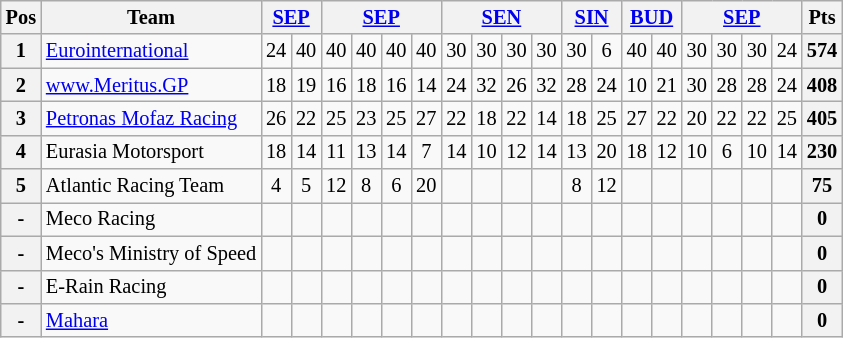<table class="wikitable" style="font-size: 85%; text-align:center">
<tr valign="top">
<th valign="middle">Pos</th>
<th valign="middle">Team</th>
<th colspan=2><a href='#'>SEP</a><br></th>
<th colspan=4><a href='#'>SEP</a><br></th>
<th colspan=4><a href='#'>SEN</a><br></th>
<th colspan=2><a href='#'>SIN</a><br></th>
<th colspan=2><a href='#'>BUD</a><br></th>
<th colspan=4><a href='#'>SEP</a><br></th>
<th valign="middle">Pts</th>
</tr>
<tr>
<th>1</th>
<td align=left> <a href='#'>Eurointernational</a></td>
<td>24</td>
<td>40</td>
<td>40</td>
<td>40</td>
<td>40</td>
<td>40</td>
<td>30</td>
<td>30</td>
<td>30</td>
<td>30</td>
<td>30</td>
<td>6</td>
<td>40</td>
<td>40</td>
<td>30</td>
<td>30</td>
<td>30</td>
<td>24</td>
<th>574</th>
</tr>
<tr>
<th>2</th>
<td align=left> <a href='#'>www.Meritus.GP</a></td>
<td>18</td>
<td>19</td>
<td>16</td>
<td>18</td>
<td>16</td>
<td>14</td>
<td>24</td>
<td>32</td>
<td>26</td>
<td>32</td>
<td>28</td>
<td>24</td>
<td>10</td>
<td>21</td>
<td>30</td>
<td>28</td>
<td>28</td>
<td>24</td>
<th>408</th>
</tr>
<tr>
<th>3</th>
<td align=left> <a href='#'>Petronas Mofaz Racing</a></td>
<td>26</td>
<td>22</td>
<td>25</td>
<td>23</td>
<td>25</td>
<td>27</td>
<td>22</td>
<td>18</td>
<td>22</td>
<td>14</td>
<td>18</td>
<td>25</td>
<td>27</td>
<td>22</td>
<td>20</td>
<td>22</td>
<td>22</td>
<td>25</td>
<th>405</th>
</tr>
<tr>
<th>4</th>
<td align=left> Eurasia Motorsport</td>
<td>18</td>
<td>14</td>
<td>11</td>
<td>13</td>
<td>14</td>
<td>7</td>
<td>14</td>
<td>10</td>
<td>12</td>
<td>14</td>
<td>13</td>
<td>20</td>
<td>18</td>
<td>12</td>
<td>10</td>
<td>6</td>
<td>10</td>
<td>14</td>
<th>230</th>
</tr>
<tr>
<th>5</th>
<td align=left> Atlantic Racing Team</td>
<td>4</td>
<td>5</td>
<td>12</td>
<td>8</td>
<td>6</td>
<td>20</td>
<td></td>
<td></td>
<td></td>
<td></td>
<td>8</td>
<td>12</td>
<td></td>
<td></td>
<td></td>
<td></td>
<td></td>
<td></td>
<th>75</th>
</tr>
<tr>
<th>-</th>
<td align=left> Meco Racing</td>
<td></td>
<td></td>
<td></td>
<td></td>
<td></td>
<td></td>
<td></td>
<td></td>
<td></td>
<td></td>
<td></td>
<td></td>
<td></td>
<td></td>
<td></td>
<td></td>
<td></td>
<td></td>
<th>0</th>
</tr>
<tr>
<th>-</th>
<td align=left> Meco's Ministry of Speed</td>
<td></td>
<td></td>
<td></td>
<td></td>
<td></td>
<td></td>
<td></td>
<td></td>
<td></td>
<td></td>
<td></td>
<td></td>
<td></td>
<td></td>
<td></td>
<td></td>
<td></td>
<td></td>
<th>0</th>
</tr>
<tr>
<th>-</th>
<td align=left> E-Rain Racing</td>
<td></td>
<td></td>
<td></td>
<td></td>
<td></td>
<td></td>
<td></td>
<td></td>
<td></td>
<td></td>
<td></td>
<td></td>
<td></td>
<td></td>
<td></td>
<td></td>
<td></td>
<td></td>
<th>0</th>
</tr>
<tr>
<th>-</th>
<td align=left> <a href='#'>Mahara</a></td>
<td></td>
<td></td>
<td></td>
<td></td>
<td></td>
<td></td>
<td></td>
<td></td>
<td></td>
<td></td>
<td></td>
<td></td>
<td></td>
<td></td>
<td></td>
<td></td>
<td></td>
<td></td>
<th>0</th>
</tr>
</table>
